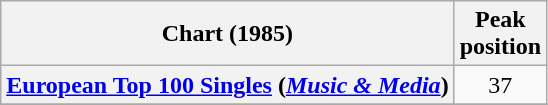<table class="wikitable sortable plainrowheaders" style="text-align:center">
<tr>
<th>Chart (1985)</th>
<th>Peak<br>position</th>
</tr>
<tr>
<th scope="row"><a href='#'>European Top 100 Singles</a> (<em><a href='#'>Music & Media</a></em>)</th>
<td>37</td>
</tr>
<tr>
</tr>
<tr>
</tr>
<tr>
</tr>
<tr>
</tr>
</table>
